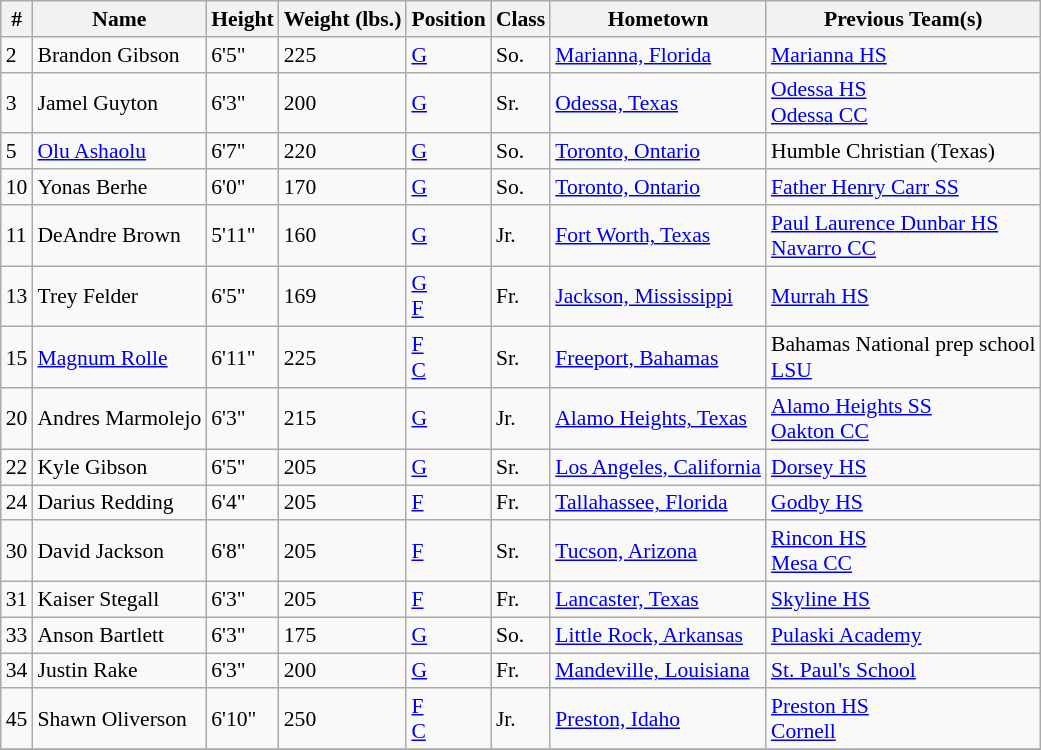<table class="wikitable" style="font-size: 90%">
<tr>
<th>#</th>
<th>Name</th>
<th>Height</th>
<th>Weight (lbs.)</th>
<th>Position</th>
<th>Class</th>
<th>Hometown</th>
<th>Previous Team(s)</th>
</tr>
<tr>
<td>2</td>
<td>Brandon Gibson</td>
<td>6'5"</td>
<td>225</td>
<td><a href='#'>G</a></td>
<td>So.</td>
<td><a href='#'>Marianna, Florida</a></td>
<td><a href='#'>Marianna HS</a></td>
</tr>
<tr>
<td>3</td>
<td>Jamel Guyton</td>
<td>6'3"</td>
<td>200</td>
<td><a href='#'>G</a></td>
<td>Sr.</td>
<td><a href='#'>Odessa, Texas</a></td>
<td><a href='#'>Odessa HS</a><br><a href='#'>Odessa CC</a></td>
</tr>
<tr>
<td>5</td>
<td><a href='#'>Olu Ashaolu</a></td>
<td>6'7"</td>
<td>220</td>
<td><a href='#'>G</a></td>
<td>So.</td>
<td><a href='#'>Toronto, Ontario</a></td>
<td>Humble Christian (Texas)</td>
</tr>
<tr>
<td>10</td>
<td>Yonas Berhe</td>
<td>6'0"</td>
<td>170</td>
<td><a href='#'>G</a></td>
<td>So.</td>
<td><a href='#'>Toronto, Ontario</a></td>
<td><a href='#'>Father Henry Carr SS</a></td>
</tr>
<tr>
<td>11</td>
<td>DeAndre Brown</td>
<td>5'11"</td>
<td>160</td>
<td><a href='#'>G</a></td>
<td>Jr.</td>
<td><a href='#'>Fort Worth, Texas</a></td>
<td><a href='#'>Paul Laurence Dunbar HS</a><br><a href='#'>Navarro CC</a></td>
</tr>
<tr>
<td>13</td>
<td>Trey Felder</td>
<td>6'5"</td>
<td>169</td>
<td><a href='#'>G</a><br><a href='#'>F</a></td>
<td>Fr.</td>
<td><a href='#'>Jackson, Mississippi</a></td>
<td><a href='#'>Murrah HS</a></td>
</tr>
<tr>
<td>15</td>
<td><a href='#'>Magnum Rolle</a></td>
<td>6'11"</td>
<td>225</td>
<td><a href='#'>F</a><br><a href='#'>C</a></td>
<td>Sr.</td>
<td><a href='#'>Freeport, Bahamas</a></td>
<td>Bahamas National prep school<br><a href='#'>LSU</a></td>
</tr>
<tr>
<td>20</td>
<td>Andres Marmolejo</td>
<td>6'3"</td>
<td>215</td>
<td><a href='#'>G</a></td>
<td>Jr.</td>
<td><a href='#'>Alamo Heights, Texas</a></td>
<td><a href='#'>Alamo Heights SS</a><br><a href='#'>Oakton CC</a></td>
</tr>
<tr>
<td>22</td>
<td>Kyle Gibson</td>
<td>6'5"</td>
<td>205</td>
<td><a href='#'>G</a></td>
<td>Sr.</td>
<td><a href='#'>Los Angeles, California</a></td>
<td><a href='#'>Dorsey HS</a></td>
</tr>
<tr>
<td>24</td>
<td>Darius Redding</td>
<td>6'4"</td>
<td>205</td>
<td><a href='#'>F</a></td>
<td>Fr.</td>
<td><a href='#'>Tallahassee, Florida</a></td>
<td><a href='#'>Godby HS</a></td>
</tr>
<tr>
<td>30</td>
<td>David Jackson</td>
<td>6'8"</td>
<td>205</td>
<td><a href='#'>F</a></td>
<td>Sr.</td>
<td><a href='#'>Tucson, Arizona</a></td>
<td><a href='#'>Rincon HS</a><br><a href='#'>Mesa CC</a></td>
</tr>
<tr>
<td>31</td>
<td>Kaiser Stegall</td>
<td>6'3"</td>
<td>205</td>
<td><a href='#'>F</a></td>
<td>Fr.</td>
<td><a href='#'>Lancaster, Texas</a></td>
<td><a href='#'>Skyline HS</a></td>
</tr>
<tr>
<td>33</td>
<td>Anson Bartlett</td>
<td>6'3"</td>
<td>175</td>
<td><a href='#'>G</a></td>
<td>So.</td>
<td><a href='#'>Little Rock, Arkansas</a></td>
<td><a href='#'>Pulaski Academy</a></td>
</tr>
<tr>
<td>34</td>
<td>Justin Rake</td>
<td>6'3"</td>
<td>200</td>
<td><a href='#'>G</a></td>
<td>Fr.</td>
<td><a href='#'>Mandeville, Louisiana</a></td>
<td><a href='#'>St. Paul's School</a></td>
</tr>
<tr>
<td>45</td>
<td>Shawn Oliverson</td>
<td>6'10"</td>
<td>250</td>
<td><a href='#'>F</a><br><a href='#'>C</a></td>
<td>Jr.</td>
<td><a href='#'>Preston, Idaho</a></td>
<td><a href='#'>Preston HS</a><br><a href='#'>Cornell</a></td>
</tr>
<tr>
</tr>
</table>
